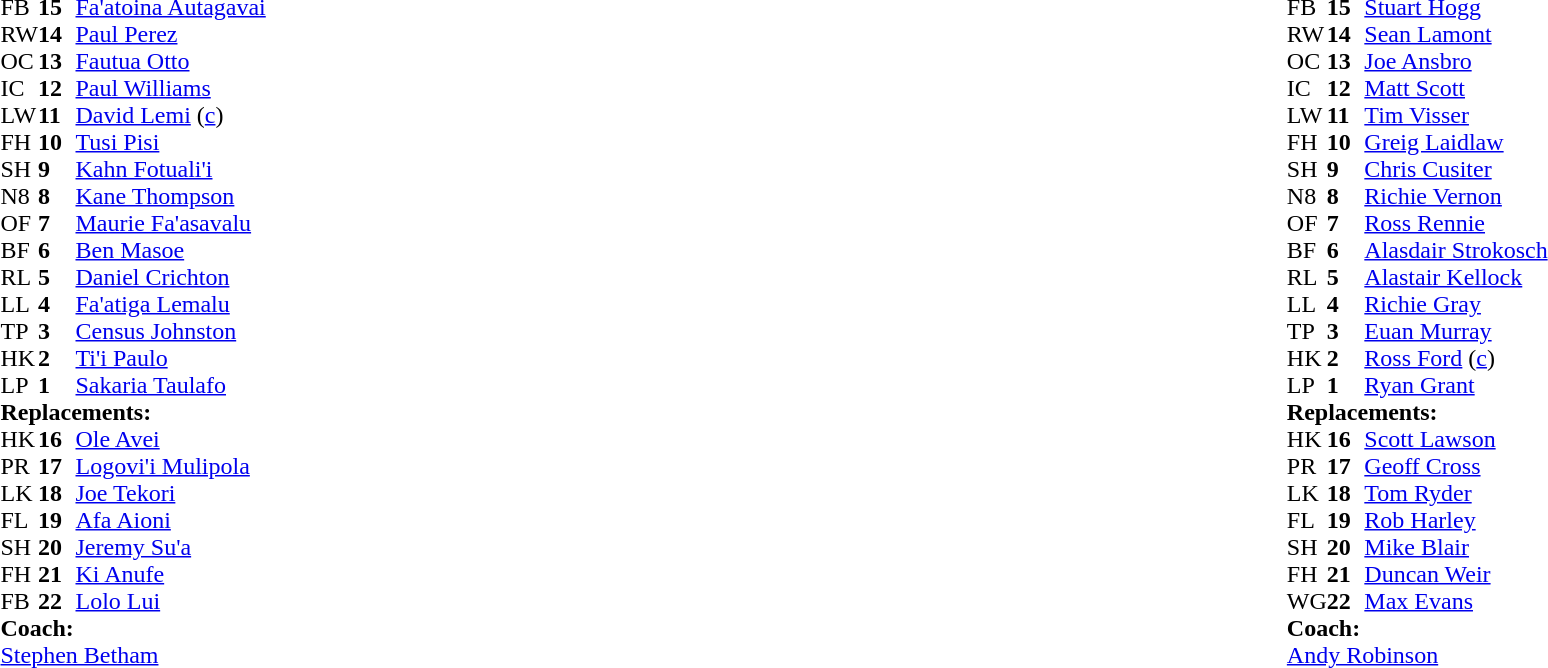<table width="100%">
<tr>
<td valign="top" width="50%"><br><table cellspacing="0" cellpadding="0">
<tr>
<th width="25"></th>
<th width="25"></th>
</tr>
<tr>
<td>FB</td>
<td><strong>15</strong></td>
<td><a href='#'>Fa'atoina Autagavai</a></td>
</tr>
<tr>
<td>RW</td>
<td><strong>14</strong></td>
<td><a href='#'>Paul Perez</a></td>
</tr>
<tr>
<td>OC</td>
<td><strong>13</strong></td>
<td><a href='#'>Fautua Otto</a></td>
<td></td>
<td></td>
</tr>
<tr>
<td>IC</td>
<td><strong>12</strong></td>
<td><a href='#'>Paul Williams</a></td>
</tr>
<tr>
<td>LW</td>
<td><strong>11</strong></td>
<td><a href='#'>David Lemi</a> (<a href='#'>c</a>)</td>
</tr>
<tr>
<td>FH</td>
<td><strong>10</strong></td>
<td><a href='#'>Tusi Pisi</a></td>
</tr>
<tr>
<td>SH</td>
<td><strong>9</strong></td>
<td><a href='#'>Kahn Fotuali'i</a></td>
<td></td>
<td></td>
</tr>
<tr>
<td>N8</td>
<td><strong>8</strong></td>
<td><a href='#'>Kane Thompson</a></td>
</tr>
<tr>
<td>OF</td>
<td><strong>7</strong></td>
<td><a href='#'>Maurie Fa'asavalu</a></td>
</tr>
<tr>
<td>BF</td>
<td><strong>6</strong></td>
<td><a href='#'>Ben Masoe</a></td>
<td></td>
<td></td>
</tr>
<tr>
<td>RL</td>
<td><strong>5</strong></td>
<td><a href='#'>Daniel Crichton</a></td>
<td></td>
<td></td>
</tr>
<tr>
<td>LL</td>
<td><strong>4</strong></td>
<td><a href='#'>Fa'atiga Lemalu</a></td>
</tr>
<tr>
<td>TP</td>
<td><strong>3</strong></td>
<td><a href='#'>Census Johnston</a></td>
<td></td>
<td></td>
<td></td>
<td></td>
</tr>
<tr>
<td>HK</td>
<td><strong>2</strong></td>
<td><a href='#'>Ti'i Paulo</a></td>
<td></td>
<td></td>
</tr>
<tr>
<td>LP</td>
<td><strong>1</strong></td>
<td><a href='#'>Sakaria Taulafo</a></td>
<td></td>
<td></td>
<td></td>
</tr>
<tr>
<td colspan=3><strong>Replacements:</strong></td>
</tr>
<tr>
<td>HK</td>
<td><strong>16</strong></td>
<td><a href='#'>Ole Avei</a></td>
<td></td>
<td></td>
</tr>
<tr>
<td>PR</td>
<td><strong>17</strong></td>
<td><a href='#'>Logovi'i Mulipola</a></td>
<td></td>
<td></td>
</tr>
<tr>
<td>LK</td>
<td><strong>18</strong></td>
<td><a href='#'>Joe Tekori</a></td>
<td></td>
<td></td>
</tr>
<tr>
<td>FL</td>
<td><strong>19</strong></td>
<td><a href='#'>Afa Aioni</a></td>
<td></td>
<td></td>
</tr>
<tr>
<td>SH</td>
<td><strong>20</strong></td>
<td><a href='#'>Jeremy Su'a</a></td>
<td></td>
<td></td>
</tr>
<tr>
<td>FH</td>
<td><strong>21</strong></td>
<td><a href='#'>Ki Anufe</a></td>
</tr>
<tr>
<td>FB</td>
<td><strong>22</strong></td>
<td><a href='#'>Lolo Lui</a></td>
<td></td>
<td></td>
</tr>
<tr>
<td colspan=3><strong>Coach:</strong></td>
</tr>
<tr>
<td colspan="4"> <a href='#'>Stephen Betham</a></td>
</tr>
</table>
</td>
<td valign="top" width="50%"><br><table cellspacing="0" cellpadding="0" align="center">
<tr>
<th width="25"></th>
<th width="25"></th>
</tr>
<tr>
<td>FB</td>
<td><strong>15</strong></td>
<td><a href='#'>Stuart Hogg</a></td>
</tr>
<tr>
<td>RW</td>
<td><strong>14</strong></td>
<td><a href='#'>Sean Lamont</a></td>
</tr>
<tr>
<td>OC</td>
<td><strong>13</strong></td>
<td><a href='#'>Joe Ansbro</a></td>
<td></td>
<td></td>
</tr>
<tr>
<td>IC</td>
<td><strong>12</strong></td>
<td><a href='#'>Matt Scott</a></td>
</tr>
<tr>
<td>LW</td>
<td><strong>11</strong></td>
<td><a href='#'>Tim Visser</a></td>
</tr>
<tr>
<td>FH</td>
<td><strong>10</strong></td>
<td><a href='#'>Greig Laidlaw</a></td>
</tr>
<tr>
<td>SH</td>
<td><strong>9</strong></td>
<td><a href='#'>Chris Cusiter</a></td>
<td></td>
<td></td>
</tr>
<tr>
<td>N8</td>
<td><strong>8</strong></td>
<td><a href='#'>Richie Vernon</a></td>
<td></td>
<td></td>
</tr>
<tr>
<td>OF</td>
<td><strong>7</strong></td>
<td><a href='#'>Ross Rennie</a></td>
</tr>
<tr>
<td>BF</td>
<td><strong>6</strong></td>
<td><a href='#'>Alasdair Strokosch</a></td>
</tr>
<tr>
<td>RL</td>
<td><strong>5</strong></td>
<td><a href='#'>Alastair Kellock</a></td>
<td></td>
<td></td>
</tr>
<tr>
<td>LL</td>
<td><strong>4</strong></td>
<td><a href='#'>Richie Gray</a></td>
</tr>
<tr>
<td>TP</td>
<td><strong>3</strong></td>
<td><a href='#'>Euan Murray</a></td>
</tr>
<tr>
<td>HK</td>
<td><strong>2</strong></td>
<td><a href='#'>Ross Ford</a> (<a href='#'>c</a>)</td>
<td></td>
<td></td>
</tr>
<tr>
<td>LP</td>
<td><strong>1</strong></td>
<td><a href='#'>Ryan Grant</a></td>
</tr>
<tr>
<td colspan=3><strong>Replacements:</strong></td>
</tr>
<tr>
<td>HK</td>
<td><strong>16</strong></td>
<td><a href='#'>Scott Lawson</a></td>
<td></td>
<td></td>
</tr>
<tr>
<td>PR</td>
<td><strong>17</strong></td>
<td><a href='#'>Geoff Cross</a></td>
</tr>
<tr>
<td>LK</td>
<td><strong>18</strong></td>
<td><a href='#'>Tom Ryder</a></td>
<td></td>
<td></td>
</tr>
<tr>
<td>FL</td>
<td><strong>19</strong></td>
<td><a href='#'>Rob Harley</a></td>
<td></td>
<td></td>
</tr>
<tr>
<td>SH</td>
<td><strong>20</strong></td>
<td><a href='#'>Mike Blair</a></td>
<td></td>
<td></td>
</tr>
<tr>
<td>FH</td>
<td><strong>21</strong></td>
<td><a href='#'>Duncan Weir</a></td>
</tr>
<tr>
<td>WG</td>
<td><strong>22</strong></td>
<td><a href='#'>Max Evans</a></td>
<td></td>
<td></td>
</tr>
<tr>
<td colspan=3><strong>Coach:</strong></td>
</tr>
<tr>
<td colspan="4"> <a href='#'>Andy Robinson</a></td>
</tr>
</table>
</td>
</tr>
</table>
